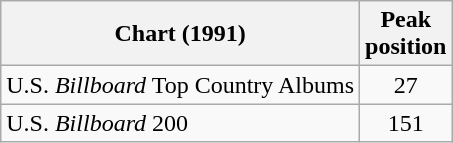<table class="wikitable">
<tr>
<th>Chart (1991)</th>
<th>Peak<br>position</th>
</tr>
<tr>
<td>U.S. <em>Billboard</em> Top Country Albums</td>
<td align="center">27</td>
</tr>
<tr>
<td>U.S. <em>Billboard</em> 200</td>
<td align="center">151</td>
</tr>
</table>
